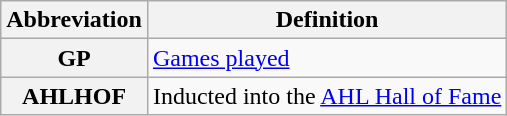<table class="wikitable">
<tr>
<th scope="col">Abbreviation</th>
<th scope="col">Definition</th>
</tr>
<tr>
<th scope="row">GP</th>
<td><a href='#'>Games played</a></td>
</tr>
<tr>
<th scope="col">AHLHOF</th>
<td>Inducted into the <a href='#'>AHL Hall of Fame</a></td>
</tr>
</table>
